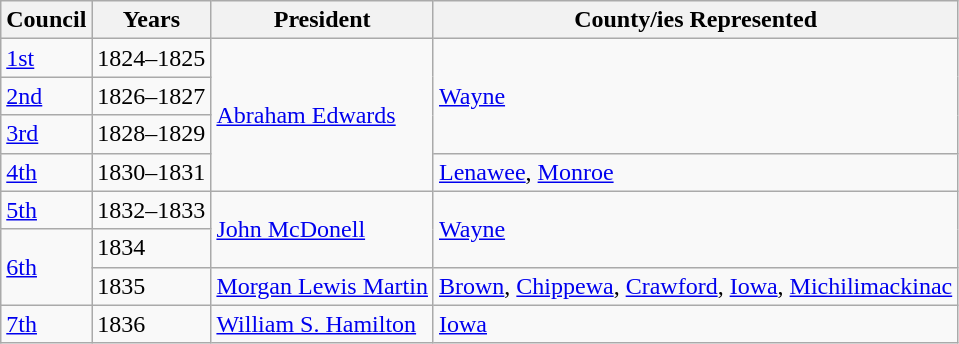<table class="wikitable">
<tr>
<th>Council</th>
<th>Years</th>
<th>President</th>
<th>County/ies Represented</th>
</tr>
<tr>
<td><a href='#'>1st</a></td>
<td>1824–1825</td>
<td rowspan="4"><a href='#'>Abraham Edwards</a></td>
<td rowspan="3"><a href='#'>Wayne</a></td>
</tr>
<tr>
<td><a href='#'>2nd</a></td>
<td>1826–1827</td>
</tr>
<tr>
<td><a href='#'>3rd</a></td>
<td>1828–1829</td>
</tr>
<tr>
<td><a href='#'>4th</a></td>
<td>1830–1831</td>
<td><a href='#'>Lenawee</a>, <a href='#'>Monroe</a></td>
</tr>
<tr>
<td><a href='#'>5th</a></td>
<td>1832–1833</td>
<td rowspan="2"><a href='#'>John McDonell</a></td>
<td rowspan="2"><a href='#'>Wayne</a></td>
</tr>
<tr>
<td rowspan="2"><a href='#'>6th</a></td>
<td>1834</td>
</tr>
<tr>
<td>1835</td>
<td><a href='#'>Morgan Lewis Martin</a></td>
<td><a href='#'>Brown</a>, <a href='#'>Chippewa</a>, <a href='#'>Crawford</a>, <a href='#'>Iowa</a>, <a href='#'>Michilimackinac</a></td>
</tr>
<tr>
<td><a href='#'>7th</a></td>
<td>1836</td>
<td><a href='#'>William S. Hamilton</a></td>
<td><a href='#'>Iowa</a></td>
</tr>
</table>
